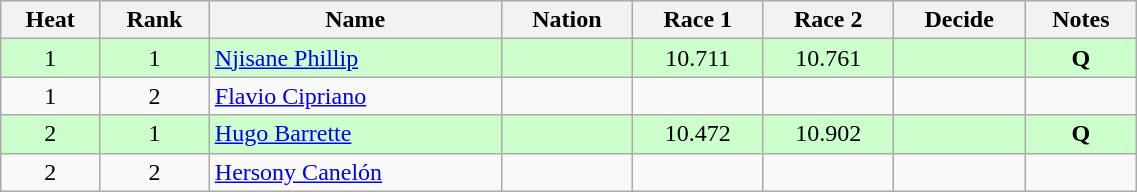<table class="wikitable sortable" style="text-align:center"  width=60%>
<tr>
<th>Heat</th>
<th>Rank</th>
<th>Name</th>
<th>Nation</th>
<th>Race 1</th>
<th>Race 2</th>
<th>Decide</th>
<th>Notes</th>
</tr>
<tr bgcolor=ccffcc>
<td>1</td>
<td>1</td>
<td align=left><a href='#'>Njisane Phillip</a></td>
<td align=left></td>
<td>10.711</td>
<td>10.761</td>
<td></td>
<td><strong>Q</strong></td>
</tr>
<tr>
<td>1</td>
<td>2</td>
<td align=left><a href='#'>Flavio Cipriano</a></td>
<td align=left></td>
<td></td>
<td></td>
<td></td>
<td></td>
</tr>
<tr bgcolor=ccffcc>
<td>2</td>
<td>1</td>
<td align=left><a href='#'>Hugo Barrette</a></td>
<td align=left></td>
<td>10.472</td>
<td>10.902</td>
<td></td>
<td><strong>Q</strong></td>
</tr>
<tr>
<td>2</td>
<td>2</td>
<td align=left><a href='#'>Hersony Canelón</a></td>
<td align=left></td>
<td></td>
<td></td>
<td></td>
<td></td>
</tr>
</table>
